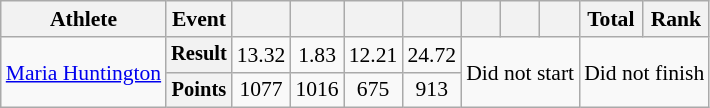<table class="wikitable" style="font-size:90%">
<tr>
<th>Athlete</th>
<th>Event</th>
<th></th>
<th></th>
<th></th>
<th></th>
<th></th>
<th></th>
<th></th>
<th>Total</th>
<th>Rank</th>
</tr>
<tr style=text-align:center>
<td rowspan=2 style=text-align:left><a href='#'>Maria Huntington</a></td>
<th style="font-size:95%">Result</th>
<td>13.32</td>
<td>1.83</td>
<td>12.21</td>
<td>24.72</td>
<td rowspan=2 colspan=3>Did not start</td>
<td rowspan=2 colspan=2>Did not finish</td>
</tr>
<tr style=text-align:center>
<th style="font-size:95%">Points</th>
<td>1077</td>
<td>1016</td>
<td>675</td>
<td>913</td>
</tr>
</table>
